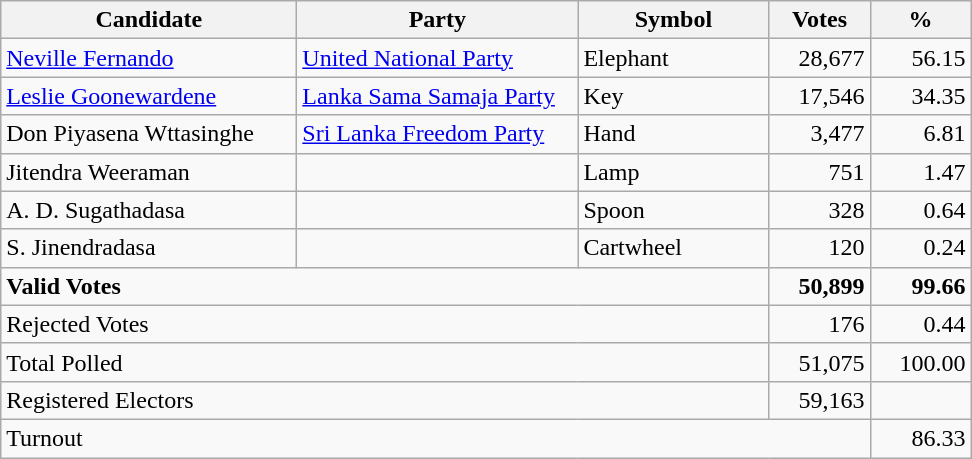<table class="wikitable" border="1" style="text-align:right;">
<tr>
<th align=left width="190">Candidate</th>
<th align=left width="180">Party</th>
<th align=left width="120">Symbol</th>
<th align=left width="60">Votes</th>
<th align=left width="60">%</th>
</tr>
<tr>
<td align=left><a href='#'>Neville Fernando</a></td>
<td align=left><a href='#'>United National Party</a></td>
<td align=left>Elephant</td>
<td align=right>28,677</td>
<td align=right>56.15</td>
</tr>
<tr>
<td align=left><a href='#'>Leslie Goonewardene</a></td>
<td align=left><a href='#'>Lanka Sama Samaja Party</a></td>
<td align=left>Key</td>
<td align=right>17,546</td>
<td align=right>34.35</td>
</tr>
<tr>
<td align=left>Don Piyasena Wttasinghe</td>
<td align=left><a href='#'>Sri Lanka Freedom Party</a></td>
<td align=left>Hand</td>
<td align=right>3,477</td>
<td align=right>6.81</td>
</tr>
<tr>
<td align=left>Jitendra Weeraman</td>
<td></td>
<td align=left>Lamp</td>
<td align=right>751</td>
<td align=right>1.47</td>
</tr>
<tr>
<td align=left>A. D. Sugathadasa</td>
<td></td>
<td align=left>Spoon</td>
<td align=right>328</td>
<td align=right>0.64</td>
</tr>
<tr>
<td align=left>S. Jinendradasa</td>
<td></td>
<td align=left>Cartwheel</td>
<td align=right>120</td>
<td align=right>0.24</td>
</tr>
<tr>
<td align=left colspan=3><strong>Valid Votes</strong></td>
<td align=right><strong>50,899</strong></td>
<td align=right><strong>99.66</strong></td>
</tr>
<tr>
<td align=left colspan=3>Rejected Votes</td>
<td align=right>176</td>
<td align=right>0.44</td>
</tr>
<tr>
<td align=left colspan=3>Total Polled</td>
<td align=right>51,075</td>
<td align=right>100.00</td>
</tr>
<tr>
<td align=left colspan=3>Registered Electors</td>
<td align=right>59,163</td>
<td></td>
</tr>
<tr>
<td align=left colspan=4>Turnout</td>
<td align=right>86.33</td>
</tr>
</table>
